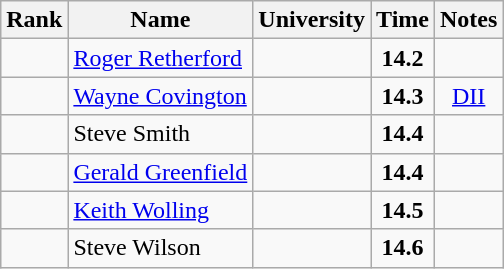<table class="wikitable sortable" style="text-align:center">
<tr>
<th>Rank</th>
<th>Name</th>
<th>University</th>
<th>Time</th>
<th>Notes</th>
</tr>
<tr>
<td></td>
<td align=left><a href='#'>Roger Retherford</a></td>
<td></td>
<td><strong>14.2</strong></td>
<td></td>
</tr>
<tr>
<td></td>
<td align=left><a href='#'>Wayne Covington</a></td>
<td></td>
<td><strong>14.3</strong></td>
<td><a href='#'>DII</a></td>
</tr>
<tr>
<td></td>
<td align=left>Steve Smith</td>
<td></td>
<td><strong>14.4</strong></td>
<td></td>
</tr>
<tr>
<td></td>
<td align=left><a href='#'>Gerald Greenfield</a></td>
<td></td>
<td><strong>14.4</strong></td>
<td></td>
</tr>
<tr>
<td></td>
<td align=left><a href='#'>Keith Wolling</a></td>
<td></td>
<td><strong>14.5</strong></td>
<td></td>
</tr>
<tr>
<td></td>
<td align=left>Steve Wilson</td>
<td></td>
<td><strong>14.6</strong></td>
<td></td>
</tr>
</table>
